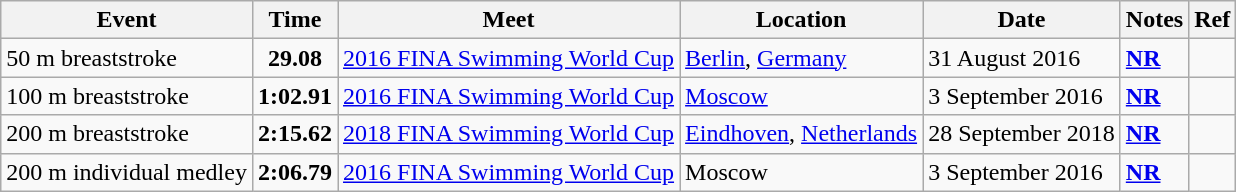<table class="wikitable">
<tr>
<th>Event</th>
<th>Time</th>
<th>Meet</th>
<th>Location</th>
<th>Date</th>
<th>Notes</th>
<th>Ref</th>
</tr>
<tr>
<td>50 m breaststroke</td>
<td align="center"><strong>29.08</strong></td>
<td><a href='#'>2016 FINA Swimming World Cup</a></td>
<td><a href='#'>Berlin</a>, <a href='#'>Germany</a></td>
<td>31 August 2016</td>
<td><strong><a href='#'>NR</a></strong></td>
<td style="text-align:center;"></td>
</tr>
<tr>
<td>100 m breaststroke</td>
<td align="center"><strong>1:02.91</strong></td>
<td><a href='#'>2016 FINA Swimming World Cup</a></td>
<td><a href='#'>Moscow</a></td>
<td>3 September 2016</td>
<td><strong><a href='#'>NR</a></strong></td>
<td style="text-align:center;"></td>
</tr>
<tr>
<td>200 m breaststroke</td>
<td align="center"><strong>2:15.62</strong></td>
<td><a href='#'>2018 FINA Swimming World Cup</a></td>
<td><a href='#'>Eindhoven</a>, <a href='#'>Netherlands</a></td>
<td>28 September 2018</td>
<td><strong><a href='#'>NR</a></strong></td>
<td style="text-align:center;"></td>
</tr>
<tr>
<td>200 m individual medley</td>
<td align="center"><strong>2:06.79</strong></td>
<td><a href='#'>2016 FINA Swimming World Cup</a></td>
<td>Moscow</td>
<td>3 September 2016</td>
<td><strong><a href='#'>NR</a></strong></td>
<td style="text-align:center;"></td>
</tr>
</table>
